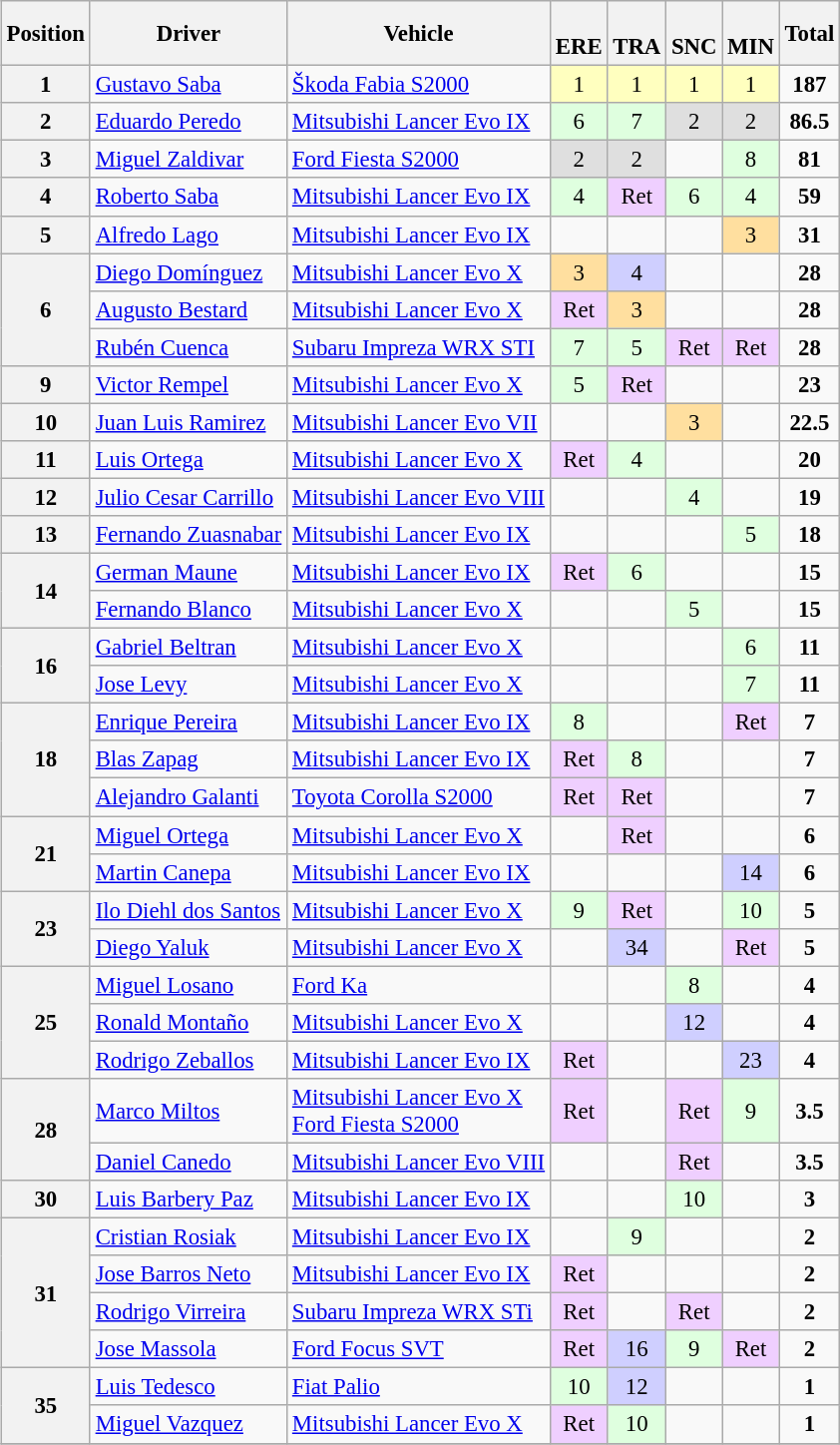<table>
<tr>
<td valign="top"><br><table class="wikitable" style="font-size: 95%;">
<tr>
<th>Position</th>
<th>Driver</th>
<th>Vehicle</th>
<th><br>ERE</th>
<th><br>TRA</th>
<th><br>SNC</th>
<th><br>MIN</th>
<th>Total</th>
</tr>
<tr>
<th>1</th>
<td> <a href='#'>Gustavo Saba</a></td>
<td><a href='#'>Škoda Fabia S2000</a></td>
<td align="center" style="background:#ffffbf;">1</td>
<td align="center" style="background:#ffffbf;">1</td>
<td align="center" style="background:#ffffbf;">1</td>
<td align="center" style="background:#ffffbf;">1</td>
<td align="center"><strong>187</strong></td>
</tr>
<tr>
<th>2</th>
<td> <a href='#'>Eduardo Peredo</a></td>
<td><a href='#'>Mitsubishi Lancer Evo IX</a></td>
<td align="center" style="background:#dfffdf;">6</td>
<td align="center" style="background:#dfffdf;">7</td>
<td align="center" style="background:#dfdfdf;">2</td>
<td align="center" style="background:#dfdfdf;">2</td>
<td align="center"><strong>86.5</strong></td>
</tr>
<tr>
<th>3</th>
<td> <a href='#'>Miguel Zaldivar</a></td>
<td><a href='#'>Ford Fiesta S2000</a></td>
<td align="center" style="background:#dfdfdf;">2</td>
<td align="center" style="background:#dfdfdf;">2</td>
<td></td>
<td align="center" style="background:#dfffdf;">8</td>
<td align="center"><strong>81</strong></td>
</tr>
<tr>
<th>4</th>
<td> <a href='#'>Roberto Saba</a></td>
<td><a href='#'>Mitsubishi Lancer Evo IX</a></td>
<td align="center" style="background:#dfffdf;">4</td>
<td align="center" style="background:#efcfff;">Ret</td>
<td align="center" style="background:#dfffdf;">6</td>
<td align="center" style="background:#dfffdf;">4</td>
<td align="center"><strong>59</strong></td>
</tr>
<tr>
<th>5</th>
<td> <a href='#'>Alfredo Lago</a></td>
<td><a href='#'>Mitsubishi Lancer Evo IX</a></td>
<td></td>
<td></td>
<td></td>
<td align="center" style="background:#ffdf9f;">3</td>
<td align="center"><strong>31</strong></td>
</tr>
<tr>
<th rowspan=3>6</th>
<td> <a href='#'>Diego Domínguez</a></td>
<td><a href='#'>Mitsubishi Lancer Evo X</a></td>
<td align="center" style="background:#ffdf9f;">3</td>
<td align="center" style="background:#cfcfff;">4</td>
<td></td>
<td></td>
<td align="center"><strong>28</strong></td>
</tr>
<tr>
<td> <a href='#'>Augusto Bestard</a></td>
<td><a href='#'>Mitsubishi Lancer Evo X</a></td>
<td align="center" style="background:#efcfff;">Ret</td>
<td align="center" style="background:#ffdf9f;">3</td>
<td></td>
<td></td>
<td align="center"><strong>28</strong></td>
</tr>
<tr>
<td> <a href='#'>Rubén Cuenca</a></td>
<td><a href='#'>Subaru Impreza WRX STI</a></td>
<td align="center" style="background:#dfffdf;">7</td>
<td align="center" style="background:#dfffdf;">5</td>
<td align="center" style="background:#efcfff;">Ret</td>
<td align="center" style="background:#efcfff;">Ret</td>
<td align="center"><strong>28</strong></td>
</tr>
<tr>
<th>9</th>
<td> <a href='#'>Victor Rempel</a></td>
<td><a href='#'>Mitsubishi Lancer Evo X</a></td>
<td align="center" style="background:#dfffdf;">5</td>
<td align="center" style="background:#efcfff;">Ret</td>
<td></td>
<td></td>
<td align="center"><strong>23</strong></td>
</tr>
<tr>
<th>10</th>
<td> <a href='#'>Juan Luis Ramirez</a></td>
<td><a href='#'>Mitsubishi Lancer Evo VII</a></td>
<td></td>
<td></td>
<td align="center" style="background:#ffdf9f;">3</td>
<td></td>
<td align="center"><strong>22.5</strong></td>
</tr>
<tr>
<th>11</th>
<td> <a href='#'>Luis Ortega</a></td>
<td><a href='#'>Mitsubishi Lancer Evo X</a></td>
<td align="center" style="background:#efcfff;">Ret</td>
<td align="center" style="background:#dfffdf;">4</td>
<td></td>
<td></td>
<td align="center"><strong>20</strong></td>
</tr>
<tr>
<th>12</th>
<td> <a href='#'>Julio Cesar Carrillo</a></td>
<td><a href='#'>Mitsubishi Lancer Evo VIII</a></td>
<td></td>
<td></td>
<td align="center" style="background:#dfffdf;">4</td>
<td></td>
<td align="center"><strong>19</strong></td>
</tr>
<tr>
<th>13</th>
<td> <a href='#'>Fernando Zuasnabar</a></td>
<td><a href='#'>Mitsubishi Lancer Evo IX</a></td>
<td></td>
<td></td>
<td></td>
<td align="center" style="background:#dfffdf;">5</td>
<td align="center"><strong>18</strong></td>
</tr>
<tr>
<th rowspan=2>14</th>
<td> <a href='#'>German Maune</a></td>
<td><a href='#'>Mitsubishi Lancer Evo IX</a></td>
<td align="center" style="background:#efcfff;">Ret</td>
<td align="center" style="background:#dfffdf;">6</td>
<td></td>
<td></td>
<td align="center"><strong>15</strong></td>
</tr>
<tr>
<td> <a href='#'>Fernando Blanco</a></td>
<td><a href='#'>Mitsubishi Lancer Evo X</a></td>
<td></td>
<td></td>
<td align="center" style="background:#dfffdf;">5</td>
<td></td>
<td align="center"><strong>15</strong></td>
</tr>
<tr>
<th rowspan=2>16</th>
<td> <a href='#'>Gabriel Beltran</a></td>
<td><a href='#'>Mitsubishi Lancer Evo X</a></td>
<td></td>
<td></td>
<td></td>
<td align="center" style="background:#dfffdf;">6</td>
<td align="center"><strong>11</strong></td>
</tr>
<tr>
<td> <a href='#'>Jose Levy</a></td>
<td><a href='#'>Mitsubishi Lancer Evo X</a></td>
<td></td>
<td></td>
<td></td>
<td align="center" style="background:#dfffdf;">7</td>
<td align="center"><strong>11</strong></td>
</tr>
<tr>
<th rowspan=3>18</th>
<td> <a href='#'>Enrique Pereira</a></td>
<td><a href='#'>Mitsubishi Lancer Evo IX</a></td>
<td align="center" style="background:#dfffdf;">8</td>
<td></td>
<td></td>
<td align="center" style="background:#efcfff;">Ret</td>
<td align="center"><strong>7</strong></td>
</tr>
<tr>
<td> <a href='#'>Blas Zapag</a></td>
<td><a href='#'>Mitsubishi Lancer Evo IX</a></td>
<td align="center" style="background:#efcfff;">Ret</td>
<td align="center" style="background:#dfffdf;">8</td>
<td></td>
<td></td>
<td align="center"><strong>7</strong></td>
</tr>
<tr>
<td> <a href='#'>Alejandro Galanti</a></td>
<td><a href='#'>Toyota Corolla S2000</a></td>
<td align="center" style="background:#efcfff;">Ret</td>
<td align="center" style="background:#efcfff;">Ret</td>
<td></td>
<td></td>
<td align="center"><strong>7</strong></td>
</tr>
<tr>
<th rowspan=2>21</th>
<td> <a href='#'>Miguel Ortega</a></td>
<td><a href='#'>Mitsubishi Lancer Evo X</a></td>
<td></td>
<td align="center" style="background:#efcfff;">Ret</td>
<td></td>
<td></td>
<td align="center"><strong>6</strong></td>
</tr>
<tr>
<td> <a href='#'>Martin Canepa</a></td>
<td><a href='#'>Mitsubishi Lancer Evo IX</a></td>
<td></td>
<td></td>
<td></td>
<td align="center" style="background:#cfcfff;">14</td>
<td align="center"><strong>6</strong></td>
</tr>
<tr>
<th rowspan=2>23</th>
<td> <a href='#'>Ilo Diehl dos Santos</a></td>
<td><a href='#'>Mitsubishi Lancer Evo X</a></td>
<td align="center" style="background:#dfffdf;">9</td>
<td align="center" style="background:#efcfff;">Ret</td>
<td></td>
<td align="center" style="background:#dfffdf;">10</td>
<td align="center"><strong>5</strong></td>
</tr>
<tr>
<td> <a href='#'>Diego Yaluk</a></td>
<td><a href='#'>Mitsubishi Lancer Evo X</a></td>
<td></td>
<td align="center" style="background:#cfcfff;">34</td>
<td></td>
<td align="center" style="background:#efcfff;">Ret</td>
<td align="center"><strong>5</strong></td>
</tr>
<tr>
<th rowspan=3>25</th>
<td> <a href='#'>Miguel Losano</a></td>
<td><a href='#'>Ford Ka</a></td>
<td></td>
<td></td>
<td align="center" style="background:#dfffdf;">8</td>
<td></td>
<td align="center"><strong>4</strong></td>
</tr>
<tr>
<td> <a href='#'>Ronald Montaño</a></td>
<td><a href='#'>Mitsubishi Lancer Evo X</a></td>
<td></td>
<td></td>
<td align="center" style="background:#cfcfff;">12</td>
<td></td>
<td align="center"><strong>4</strong></td>
</tr>
<tr>
<td> <a href='#'>Rodrigo Zeballos</a></td>
<td><a href='#'>Mitsubishi Lancer Evo IX</a></td>
<td align="center" style="background:#efcfff;">Ret</td>
<td></td>
<td></td>
<td align="center" style="background:#cfcfff;">23</td>
<td align="center"><strong>4</strong></td>
</tr>
<tr>
<th rowspan=2>28</th>
<td> <a href='#'>Marco Miltos</a></td>
<td><a href='#'>Mitsubishi Lancer Evo X</a><br> <a href='#'>Ford Fiesta S2000</a></td>
<td align="center" style="background:#efcfff;">Ret</td>
<td></td>
<td align="center" style="background:#efcfff;">Ret</td>
<td align="center" style="background:#dfffdf;">9</td>
<td align="center"><strong>3.5</strong></td>
</tr>
<tr>
<td> <a href='#'>Daniel Canedo</a></td>
<td><a href='#'>Mitsubishi Lancer Evo VIII</a></td>
<td></td>
<td></td>
<td align="center" style="background:#efcfff;">Ret</td>
<td></td>
<td align="center"><strong>3.5</strong></td>
</tr>
<tr>
<th>30</th>
<td> <a href='#'>Luis Barbery Paz</a></td>
<td><a href='#'>Mitsubishi Lancer Evo IX</a></td>
<td></td>
<td></td>
<td align="center" style="background:#dfffdf;">10</td>
<td></td>
<td align="center"><strong>3</strong></td>
</tr>
<tr>
<th rowspan=4>31</th>
<td> <a href='#'>Cristian Rosiak</a></td>
<td><a href='#'>Mitsubishi Lancer Evo IX</a></td>
<td></td>
<td align="center" style="background:#dfffdf;">9</td>
<td></td>
<td></td>
<td align="center"><strong>2</strong></td>
</tr>
<tr>
<td> <a href='#'>Jose Barros Neto</a></td>
<td><a href='#'>Mitsubishi Lancer Evo IX</a></td>
<td align="center" style="background:#efcfff;">Ret</td>
<td></td>
<td></td>
<td></td>
<td align="center"><strong>2</strong></td>
</tr>
<tr>
<td> <a href='#'>Rodrigo Virreira</a></td>
<td><a href='#'>Subaru Impreza WRX STi</a></td>
<td align="center" style="background:#efcfff;">Ret</td>
<td></td>
<td align="center" style="background:#efcfff;">Ret</td>
<td></td>
<td align="center"><strong>2</strong></td>
</tr>
<tr>
<td> <a href='#'>Jose Massola</a></td>
<td><a href='#'>Ford Focus SVT</a></td>
<td align="center" style="background:#efcfff;">Ret</td>
<td align="center" style="background:#cfcfff;">16</td>
<td align="center" style="background:#dfffdf;">9</td>
<td align="center" style="background:#efcfff;">Ret</td>
<td align="center"><strong>2</strong></td>
</tr>
<tr>
<th rowspan=2>35</th>
<td> <a href='#'>Luis Tedesco</a></td>
<td><a href='#'>Fiat Palio</a></td>
<td align="center" style="background:#dfffdf;">10</td>
<td align="center" style="background:#cfcfff;">12</td>
<td></td>
<td></td>
<td align="center"><strong>1</strong></td>
</tr>
<tr>
<td> <a href='#'>Miguel Vazquez</a></td>
<td><a href='#'>Mitsubishi Lancer Evo X</a></td>
<td align="center" style="background:#efcfff;">Ret</td>
<td align="center" style="background:#dfffdf;">10</td>
<td></td>
<td></td>
<td align="center"><strong>1</strong></td>
</tr>
<tr>
</tr>
</table>
</td>
<td><br></td>
</tr>
</table>
